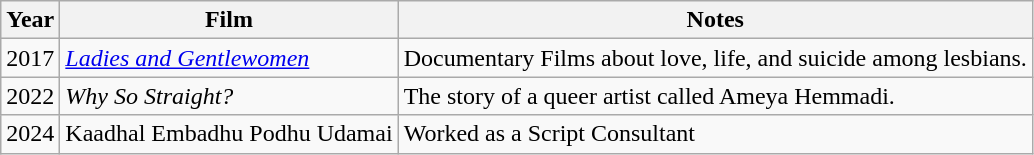<table class="wikitable sortable">
<tr>
<th>Year</th>
<th>Film</th>
<th class="unsortable">Notes</th>
</tr>
<tr>
<td>2017</td>
<td><em><a href='#'>Ladies and Gentlewomen</a></em></td>
<td>Documentary Films about love, life, and suicide among lesbians.</td>
</tr>
<tr>
<td>2022</td>
<td><em>Why So Straight?</em></td>
<td>The story of a queer artist called Ameya Hemmadi.</td>
</tr>
<tr>
<td>2024</td>
<td>Kaadhal Embadhu Podhu Udamai</td>
<td>Worked as a Script Consultant</td>
</tr>
</table>
